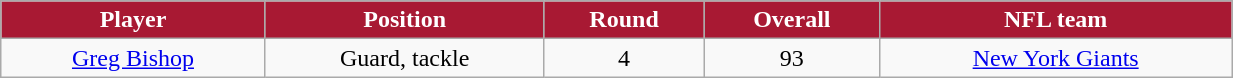<table class="wikitable" width="65%">
<tr align="center"  style="background:#A81933;color:#FFFFFF;">
<td><strong>Player</strong></td>
<td><strong>Position</strong></td>
<td><strong>Round</strong></td>
<td><strong>Overall</strong></td>
<td><strong>NFL team</strong></td>
</tr>
<tr align="center" bgcolor="">
<td><a href='#'>Greg Bishop</a></td>
<td>Guard, tackle</td>
<td>4</td>
<td>93</td>
<td><a href='#'>New York Giants</a></td>
</tr>
</table>
